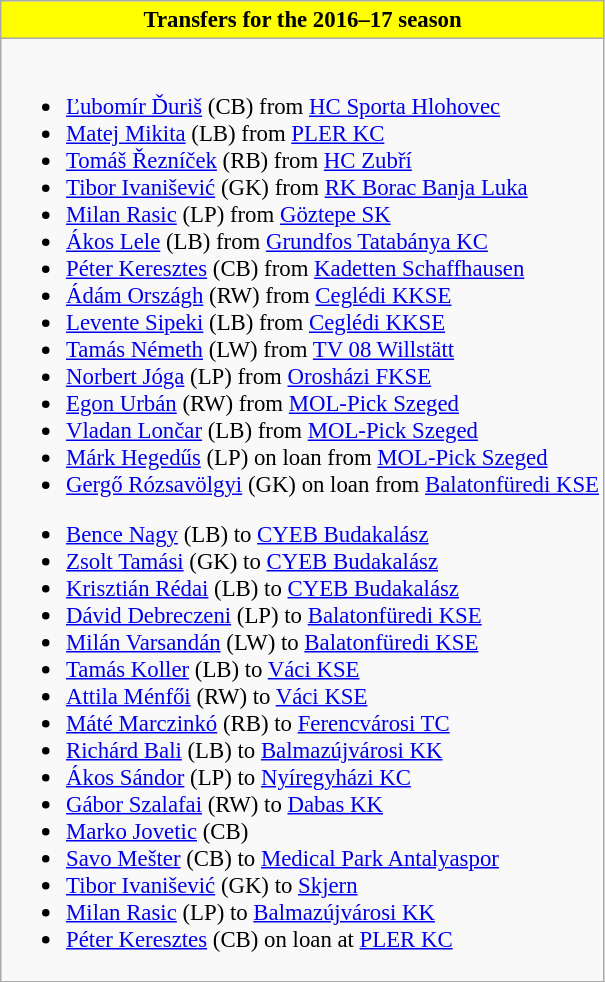<table class="wikitable collapsible collapsed" style="font-size:95%">
<tr>
<th style="color:black; background:yellow"> <strong>Transfers for the 2016–17 season</strong></th>
</tr>
<tr>
<td><br>
<ul><li> <a href='#'>Ľubomír Ďuriš</a> (CB) from  <a href='#'>HC Sporta Hlohovec</a></li><li> <a href='#'>Matej Mikita</a> (LB) from  <a href='#'>PLER KC</a></li><li> <a href='#'>Tomáš Řezníček</a> (RB) from  <a href='#'>HC Zubří</a></li><li> <a href='#'>Tibor Ivanišević</a> (GK) from  <a href='#'>RK Borac Banja Luka</a></li><li> <a href='#'>Milan Rasic</a> (LP) from  <a href='#'>Göztepe SK</a></li><li> <a href='#'>Ákos Lele</a> (LB) from  <a href='#'>Grundfos Tatabánya KC</a></li><li> <a href='#'>Péter Keresztes</a> (CB) from  <a href='#'>Kadetten Schaffhausen</a></li><li> <a href='#'>Ádám Országh</a> (RW) from  <a href='#'>Ceglédi KKSE</a></li><li> <a href='#'>Levente Sipeki</a> (LB) from  <a href='#'>Ceglédi KKSE</a></li><li> <a href='#'>Tamás Németh</a> (LW) from  <a href='#'>TV 08 Willstätt</a></li><li> <a href='#'>Norbert Jóga</a> (LP) from  <a href='#'>Orosházi FKSE</a></li><li> <a href='#'>Egon Urbán</a> (RW) from  <a href='#'>MOL-Pick Szeged</a></li><li> <a href='#'>Vladan Lončar</a> (LB) from  <a href='#'>MOL-Pick Szeged</a></li><li> <a href='#'>Márk Hegedűs</a> (LP) on loan from  <a href='#'>MOL-Pick Szeged</a></li><li> <a href='#'>Gergő Rózsavölgyi</a> (GK) on loan from  <a href='#'>Balatonfüredi KSE</a></li></ul><ul><li> <a href='#'>Bence Nagy</a> (LB) to  <a href='#'>CYEB Budakalász</a></li><li> <a href='#'>Zsolt Tamási</a> (GK) to  <a href='#'>CYEB Budakalász</a></li><li> <a href='#'>Krisztián Rédai</a> (LB) to  <a href='#'>CYEB Budakalász</a></li><li> <a href='#'>Dávid Debreczeni</a> (LP) to  <a href='#'>Balatonfüredi KSE</a></li><li> <a href='#'>Milán Varsandán</a> (LW) to  <a href='#'>Balatonfüredi KSE</a></li><li> <a href='#'>Tamás Koller</a> (LB) to  <a href='#'>Váci KSE</a></li><li> <a href='#'>Attila Ménfői</a> (RW) to  <a href='#'>Váci KSE</a></li><li> <a href='#'>Máté Marczinkó</a> (RB) to  <a href='#'>Ferencvárosi TC</a></li><li> <a href='#'>Richárd Bali</a> (LB) to  <a href='#'>Balmazújvárosi KK</a></li><li> <a href='#'>Ákos Sándor</a> (LP) to  <a href='#'>Nyíregyházi KC</a></li><li> <a href='#'>Gábor Szalafai</a> (RW) to  <a href='#'>Dabas KK</a></li><li> <a href='#'>Marko Jovetic</a> (CB)</li><li> <a href='#'>Savo Mešter</a> (CB) to  <a href='#'>Medical Park Antalyaspor</a></li><li> <a href='#'>Tibor Ivanišević</a> (GK) to  <a href='#'>Skjern</a></li><li> <a href='#'>Milan Rasic</a> (LP) to  <a href='#'>Balmazújvárosi KK</a></li><li> <a href='#'>Péter Keresztes</a> (CB) on loan at  <a href='#'>PLER KC</a></li></ul></td>
</tr>
</table>
